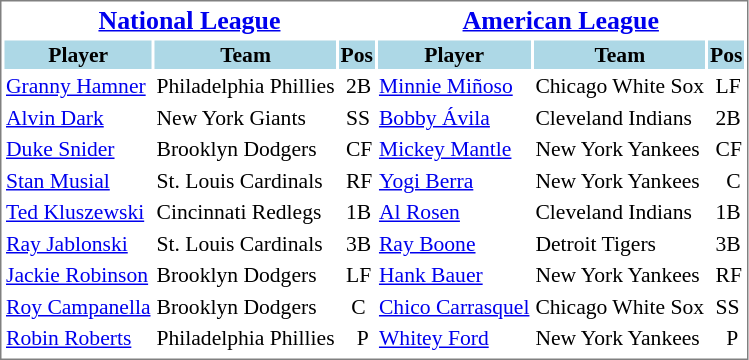<table cellpadding="1" style="width:auto; font-size: 90%; border: 1px solid gray;">
<tr align="center" style="font-size: larger;">
<th colspan=3><a href='#'>National League</a></th>
<th colspan=3><a href='#'>American League</a></th>
</tr>
<tr style="background:lightblue;">
<th>Player</th>
<th>Team</th>
<th>Pos</th>
<th>Player</th>
<th>Team</th>
<th>Pos</th>
</tr>
<tr>
<td><a href='#'>Granny Hamner</a></td>
<td>Philadelphia Phillies</td>
<td> 2B</td>
<td><a href='#'>Minnie Miñoso</a></td>
<td>Chicago White Sox</td>
<td> LF</td>
</tr>
<tr>
<td><a href='#'>Alvin Dark</a></td>
<td>New York Giants</td>
<td> SS</td>
<td><a href='#'>Bobby Ávila</a></td>
<td>Cleveland Indians</td>
<td> 2B</td>
</tr>
<tr>
<td><a href='#'>Duke Snider</a></td>
<td>Brooklyn Dodgers</td>
<td> CF</td>
<td><a href='#'>Mickey Mantle</a></td>
<td>New York Yankees</td>
<td> CF</td>
</tr>
<tr>
<td><a href='#'>Stan Musial</a></td>
<td>St. Louis Cardinals</td>
<td> RF</td>
<td><a href='#'>Yogi Berra</a></td>
<td>New York Yankees</td>
<td>   C</td>
</tr>
<tr>
<td><a href='#'>Ted Kluszewski</a></td>
<td>Cincinnati Redlegs</td>
<td> 1B</td>
<td><a href='#'>Al Rosen</a></td>
<td>Cleveland Indians</td>
<td> 1B</td>
</tr>
<tr>
<td><a href='#'>Ray Jablonski</a></td>
<td>St. Louis Cardinals</td>
<td> 3B</td>
<td><a href='#'>Ray Boone</a></td>
<td>Detroit Tigers</td>
<td> 3B</td>
</tr>
<tr>
<td><a href='#'>Jackie Robinson</a></td>
<td>Brooklyn Dodgers</td>
<td> LF</td>
<td><a href='#'>Hank Bauer</a></td>
<td>New York Yankees</td>
<td> RF</td>
</tr>
<tr>
<td><a href='#'>Roy Campanella</a></td>
<td>Brooklyn Dodgers</td>
<td>  C</td>
<td><a href='#'>Chico Carrasquel</a></td>
<td>Chicago White Sox</td>
<td> SS</td>
</tr>
<tr>
<td><a href='#'>Robin Roberts</a></td>
<td>Philadelphia Phillies</td>
<td>   P</td>
<td><a href='#'>Whitey Ford</a></td>
<td>New York Yankees</td>
<td>   P</td>
</tr>
<tr>
</tr>
</table>
